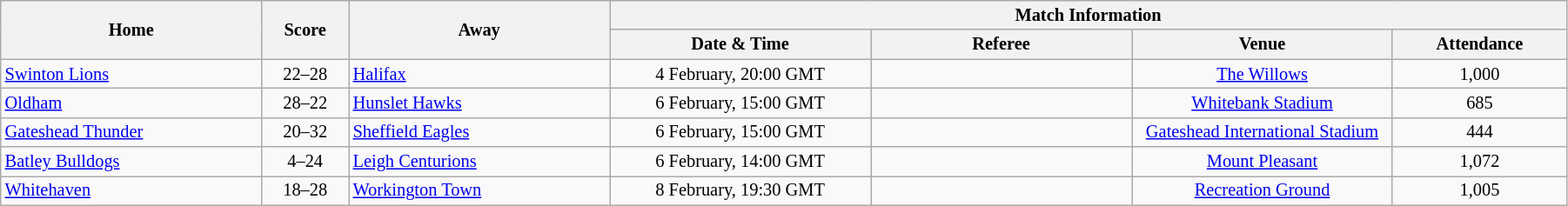<table class="wikitable" style="text-align: center; font-size:85%;"  cellpadding=3 cellspacing=0 width=95%>
<tr>
<th rowspan=2 width=15%>Home</th>
<th rowspan=2 width=5%>Score</th>
<th rowspan=2 width=15%>Away</th>
<th colspan=4>Match Information</th>
</tr>
<tr>
<th width=15%>Date & Time</th>
<th width=15%>Referee</th>
<th width=15%>Venue</th>
<th width=10%>Attendance</th>
</tr>
<tr>
<td align=left> <a href='#'>Swinton Lions</a></td>
<td>22–28</td>
<td align=left> <a href='#'>Halifax</a></td>
<td>4 February, 20:00 GMT</td>
<td></td>
<td><a href='#'>The Willows</a></td>
<td>1,000</td>
</tr>
<tr>
<td align=left> <a href='#'>Oldham</a></td>
<td>28–22</td>
<td align=left> <a href='#'>Hunslet Hawks</a></td>
<td>6 February, 15:00 GMT</td>
<td></td>
<td><a href='#'>Whitebank Stadium</a></td>
<td>685</td>
</tr>
<tr>
<td align=left> <a href='#'>Gateshead Thunder</a></td>
<td>20–32</td>
<td align=left> <a href='#'>Sheffield Eagles</a></td>
<td>6 February, 15:00 GMT</td>
<td></td>
<td><a href='#'>Gateshead International Stadium</a></td>
<td>444</td>
</tr>
<tr>
<td align=left> <a href='#'>Batley Bulldogs</a></td>
<td>4–24</td>
<td align=left> <a href='#'>Leigh Centurions</a></td>
<td>6 February, 14:00 GMT</td>
<td></td>
<td><a href='#'>Mount Pleasant</a></td>
<td>1,072</td>
</tr>
<tr>
<td align=left> <a href='#'>Whitehaven</a></td>
<td>18–28</td>
<td align=left> <a href='#'>Workington Town</a></td>
<td>8 February, 19:30 GMT</td>
<td></td>
<td><a href='#'>Recreation Ground</a></td>
<td>1,005</td>
</tr>
</table>
